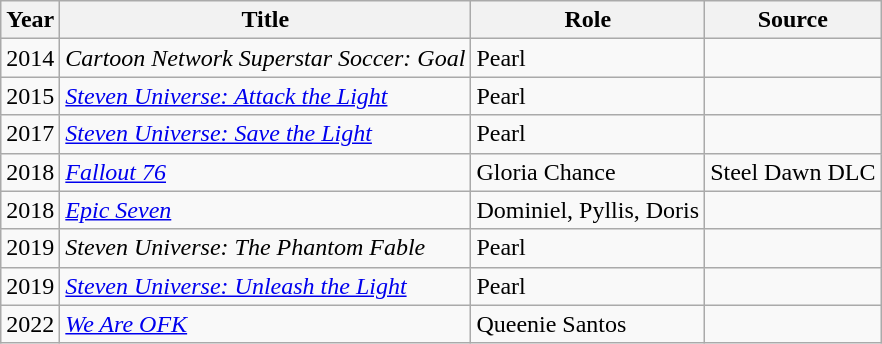<table class="wikitable">
<tr>
<th>Year</th>
<th>Title</th>
<th>Role</th>
<th>Source</th>
</tr>
<tr>
<td>2014</td>
<td><em>Cartoon Network Superstar Soccer: Goal</em></td>
<td>Pearl</td>
<td></td>
</tr>
<tr>
<td>2015</td>
<td><em><a href='#'>Steven Universe: Attack the Light</a></em></td>
<td>Pearl</td>
<td></td>
</tr>
<tr>
<td>2017</td>
<td><em><a href='#'>Steven Universe: Save the Light</a></em></td>
<td>Pearl</td>
<td></td>
</tr>
<tr>
<td>2018</td>
<td><em><a href='#'>Fallout 76</a></em></td>
<td>Gloria Chance</td>
<td>Steel Dawn DLC</td>
</tr>
<tr>
<td>2018</td>
<td><em><a href='#'>Epic Seven</a></em></td>
<td>Dominiel, Pyllis, Doris</td>
<td></td>
</tr>
<tr>
<td>2019</td>
<td><em>Steven Universe: The Phantom Fable</em></td>
<td>Pearl</td>
<td></td>
</tr>
<tr>
<td>2019</td>
<td><em><a href='#'>Steven Universe: Unleash the Light</a></em></td>
<td>Pearl</td>
<td></td>
</tr>
<tr>
<td>2022</td>
<td><em><a href='#'>We Are OFK</a></em></td>
<td>Queenie Santos</td>
<td></td>
</tr>
</table>
